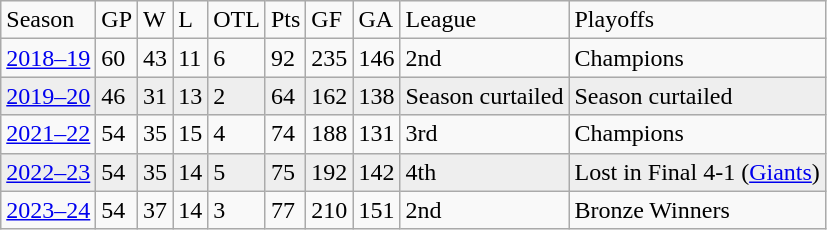<table class="wikitable">
<tr>
<td>Season</td>
<td>GP</td>
<td>W</td>
<td>L</td>
<td>OTL</td>
<td>Pts</td>
<td>GF</td>
<td>GA</td>
<td>League</td>
<td>Playoffs</td>
</tr>
<tr>
<td><a href='#'>2018–19</a></td>
<td>60</td>
<td>43</td>
<td>11</td>
<td>6</td>
<td>92</td>
<td>235</td>
<td>146</td>
<td>2nd</td>
<td>Champions</td>
</tr>
<tr style="background:#eee;">
<td><a href='#'>2019–20</a></td>
<td>46</td>
<td>31</td>
<td>13</td>
<td>2</td>
<td>64</td>
<td>162</td>
<td>138</td>
<td>Season curtailed</td>
<td>Season curtailed</td>
</tr>
<tr>
<td><a href='#'>2021–22</a></td>
<td>54</td>
<td>35</td>
<td>15</td>
<td>4</td>
<td>74</td>
<td>188</td>
<td>131</td>
<td>3rd</td>
<td>Champions</td>
</tr>
<tr style="background:#eee;">
<td><a href='#'>2022–23</a></td>
<td>54</td>
<td>35</td>
<td>14</td>
<td>5</td>
<td>75</td>
<td>192</td>
<td>142</td>
<td>4th</td>
<td>Lost in Final 4-1 (<a href='#'>Giants</a>)</td>
</tr>
<tr>
<td><a href='#'>2023–24</a></td>
<td>54</td>
<td>37</td>
<td>14</td>
<td>3</td>
<td>77</td>
<td>210</td>
<td>151</td>
<td>2nd</td>
<td>Bronze Winners</td>
</tr>
</table>
